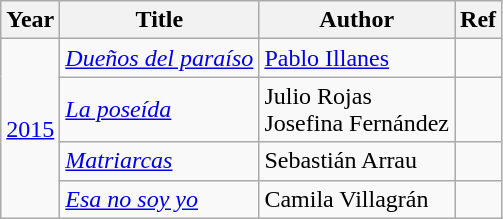<table class="wikitable sortable">
<tr>
<th>Year</th>
<th>Title</th>
<th>Author</th>
<th>Ref</th>
</tr>
<tr>
<td rowspan="4"><a href='#'>2015</a></td>
<td><em><a href='#'>Dueños del paraíso</a></em></td>
<td><a href='#'>Pablo Illanes</a></td>
<td></td>
</tr>
<tr>
<td><em><a href='#'>La poseída</a></em></td>
<td>Julio Rojas<br>Josefina Fernández</td>
<td></td>
</tr>
<tr>
<td><em><a href='#'>Matriarcas</a></em></td>
<td>Sebastián Arrau</td>
<td></td>
</tr>
<tr>
<td><em><a href='#'>Esa no soy yo</a></em></td>
<td>Camila Villagrán</td>
<td></td>
</tr>
</table>
